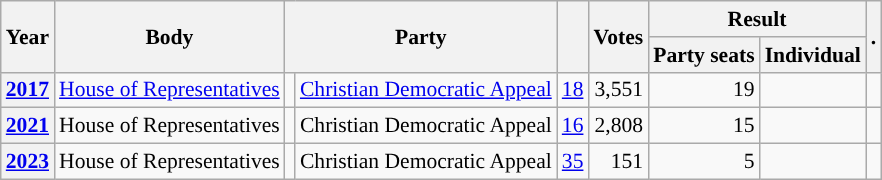<table class="wikitable plainrowheaders sortable" border=2 cellpadding=4 cellspacing=0 style="border: 1px #aaa solid; font-size: 90%; text-align:center;">
<tr>
<th scope="col" rowspan=2>Year</th>
<th scope="col" rowspan=2>Body</th>
<th scope="col" colspan=2 rowspan=2>Party</th>
<th scope="col" rowspan=2></th>
<th scope="col" rowspan=2>Votes</th>
<th scope="colgroup" colspan=2>Result</th>
<th scope="col" rowspan=2 class="unsortable">.</th>
</tr>
<tr>
<th scope="col">Party seats</th>
<th scope="col">Individual</th>
</tr>
<tr>
<th scope="row"><a href='#'>2017</a></th>
<td><a href='#'>House of Representatives</a></td>
<td style="background-color:"></td>
<td><a href='#'>Christian Democratic Appeal</a></td>
<td style=text-align:right><a href='#'>18</a></td>
<td style=text-align:right>3,551</td>
<td style=text-align:right>19</td>
<td></td>
<td></td>
</tr>
<tr>
<th scope="row"><a href='#'>2021</a></th>
<td>House of Representatives</td>
<td style="background-color:"></td>
<td>Christian Democratic Appeal</td>
<td style=text-align:right><a href='#'>16</a></td>
<td style=text-align:right>2,808</td>
<td style=text-align:right>15</td>
<td></td>
<td></td>
</tr>
<tr>
<th scope="row"><a href='#'>2023</a></th>
<td>House of Representatives</td>
<td style="background-color:"></td>
<td>Christian Democratic Appeal</td>
<td style=text-align:right><a href='#'>35</a></td>
<td style=text-align:right>151</td>
<td style=text-align:right>5</td>
<td></td>
<td></td>
</tr>
</table>
